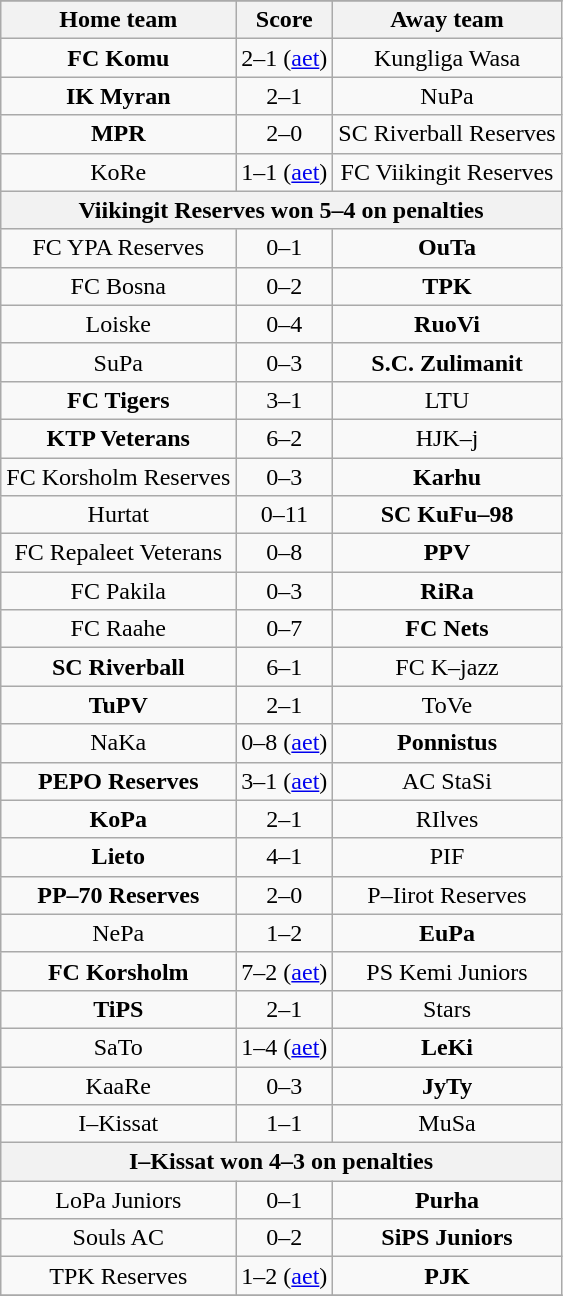<table class="wikitable" style="text-align: center">
<tr>
</tr>
<tr>
<th>Home team</th>
<th>Score</th>
<th>Away team</th>
</tr>
<tr>
<td><strong>FC Komu</strong></td>
<td>2–1 (<a href='#'>aet</a>)</td>
<td>Kungliga Wasa</td>
</tr>
<tr>
<td><strong>IK Myran</strong></td>
<td>2–1</td>
<td>NuPa</td>
</tr>
<tr>
<td><strong>MPR</strong></td>
<td>2–0</td>
<td>SC Riverball Reserves</td>
</tr>
<tr>
<td>KoRe</td>
<td>1–1 (<a href='#'>aet</a>)</td>
<td>FC Viikingit Reserves</td>
</tr>
<tr>
<th colspan=3>Viikingit Reserves won 5–4 on penalties</th>
</tr>
<tr>
<td>FC YPA Reserves</td>
<td>0–1</td>
<td><strong>OuTa</strong></td>
</tr>
<tr>
<td>FC Bosna</td>
<td>0–2</td>
<td><strong>TPK</strong></td>
</tr>
<tr>
<td>Loiske</td>
<td>0–4</td>
<td><strong>RuoVi</strong></td>
</tr>
<tr>
<td>SuPa</td>
<td>0–3</td>
<td><strong>S.C. Zulimanit</strong></td>
</tr>
<tr>
<td><strong>FC Tigers</strong></td>
<td>3–1</td>
<td>LTU</td>
</tr>
<tr>
<td><strong>KTP Veterans</strong></td>
<td>6–2</td>
<td>HJK–j</td>
</tr>
<tr>
<td>FC Korsholm Reserves</td>
<td>0–3</td>
<td><strong>Karhu</strong></td>
</tr>
<tr>
<td>Hurtat</td>
<td>0–11</td>
<td><strong>SC KuFu–98</strong></td>
</tr>
<tr>
<td>FC Repaleet Veterans</td>
<td>0–8</td>
<td><strong>PPV</strong></td>
</tr>
<tr>
<td>FC Pakila</td>
<td>0–3</td>
<td><strong>RiRa</strong></td>
</tr>
<tr>
<td>FC Raahe</td>
<td>0–7</td>
<td><strong>FC Nets</strong></td>
</tr>
<tr>
<td><strong>SC Riverball</strong></td>
<td>6–1</td>
<td>FC K–jazz</td>
</tr>
<tr>
<td><strong>TuPV</strong></td>
<td>2–1</td>
<td>ToVe</td>
</tr>
<tr>
<td>NaKa</td>
<td>0–8 (<a href='#'>aet</a>)</td>
<td><strong>Ponnistus</strong></td>
</tr>
<tr>
<td><strong>PEPO Reserves</strong></td>
<td>3–1 (<a href='#'>aet</a>)</td>
<td>AC StaSi</td>
</tr>
<tr>
<td><strong>KoPa</strong></td>
<td>2–1</td>
<td>RIlves</td>
</tr>
<tr>
<td><strong>Lieto</strong></td>
<td>4–1</td>
<td>PIF</td>
</tr>
<tr>
<td><strong>PP–70 Reserves</strong></td>
<td>2–0</td>
<td>P–Iirot Reserves</td>
</tr>
<tr>
<td>NePa</td>
<td>1–2</td>
<td><strong>EuPa</strong></td>
</tr>
<tr>
<td><strong>FC Korsholm</strong></td>
<td>7–2 (<a href='#'>aet</a>)</td>
<td>PS Kemi Juniors</td>
</tr>
<tr>
<td><strong>TiPS</strong></td>
<td>2–1</td>
<td>Stars</td>
</tr>
<tr>
<td>SaTo</td>
<td>1–4 (<a href='#'>aet</a>)</td>
<td><strong>LeKi</strong></td>
</tr>
<tr>
<td>KaaRe</td>
<td>0–3</td>
<td><strong>JyTy</strong></td>
</tr>
<tr>
<td>I–Kissat</td>
<td>1–1</td>
<td>MuSa</td>
</tr>
<tr>
<th colspan=3>I–Kissat won 4–3 on penalties</th>
</tr>
<tr>
<td>LoPa Juniors</td>
<td>0–1</td>
<td><strong>Purha</strong></td>
</tr>
<tr>
<td>Souls AC</td>
<td>0–2</td>
<td><strong>SiPS Juniors</strong></td>
</tr>
<tr>
<td>TPK Reserves</td>
<td>1–2 (<a href='#'>aet</a>)</td>
<td><strong>PJK</strong></td>
</tr>
<tr>
</tr>
</table>
